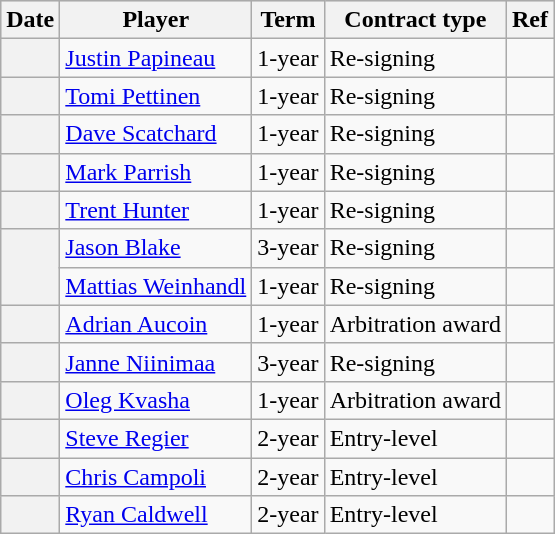<table class="wikitable plainrowheaders">
<tr style="background:#ddd; text-align:center;">
<th>Date</th>
<th>Player</th>
<th>Term</th>
<th>Contract type</th>
<th>Ref</th>
</tr>
<tr>
<th scope="row"></th>
<td><a href='#'>Justin Papineau</a></td>
<td>1-year</td>
<td>Re-signing</td>
<td></td>
</tr>
<tr>
<th scope="row"></th>
<td><a href='#'>Tomi Pettinen</a></td>
<td>1-year</td>
<td>Re-signing</td>
<td></td>
</tr>
<tr>
<th scope="row"></th>
<td><a href='#'>Dave Scatchard</a></td>
<td>1-year</td>
<td>Re-signing</td>
<td></td>
</tr>
<tr>
<th scope="row"></th>
<td><a href='#'>Mark Parrish</a></td>
<td>1-year</td>
<td>Re-signing</td>
<td></td>
</tr>
<tr>
<th scope="row"></th>
<td><a href='#'>Trent Hunter</a></td>
<td>1-year</td>
<td>Re-signing</td>
<td></td>
</tr>
<tr>
<th scope="row" rowspan=2></th>
<td><a href='#'>Jason Blake</a></td>
<td>3-year</td>
<td>Re-signing</td>
<td></td>
</tr>
<tr>
<td><a href='#'>Mattias Weinhandl</a></td>
<td>1-year</td>
<td>Re-signing</td>
<td></td>
</tr>
<tr>
<th scope="row"></th>
<td><a href='#'>Adrian Aucoin</a></td>
<td>1-year</td>
<td>Arbitration award</td>
<td></td>
</tr>
<tr>
<th scope="row"></th>
<td><a href='#'>Janne Niinimaa</a></td>
<td>3-year</td>
<td>Re-signing</td>
<td></td>
</tr>
<tr>
<th scope="row"></th>
<td><a href='#'>Oleg Kvasha</a></td>
<td>1-year</td>
<td>Arbitration award</td>
<td></td>
</tr>
<tr>
<th scope="row"></th>
<td><a href='#'>Steve Regier</a></td>
<td>2-year</td>
<td>Entry-level</td>
<td></td>
</tr>
<tr>
<th scope="row"></th>
<td><a href='#'>Chris Campoli</a></td>
<td>2-year</td>
<td>Entry-level</td>
<td></td>
</tr>
<tr>
<th scope="row"></th>
<td><a href='#'>Ryan Caldwell</a></td>
<td>2-year</td>
<td>Entry-level</td>
<td></td>
</tr>
</table>
